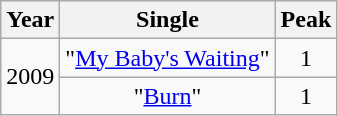<table class="wikitable" style="text-align:center;">
<tr>
<th>Year</th>
<th>Single</th>
<th>Peak</th>
</tr>
<tr>
<td rowspan="2">2009</td>
<td>"<a href='#'>My Baby's Waiting</a>"</td>
<td style="text-align:center;">1</td>
</tr>
<tr>
<td>"<a href='#'>Burn</a>"</td>
<td style="text-align:center;">1</td>
</tr>
</table>
